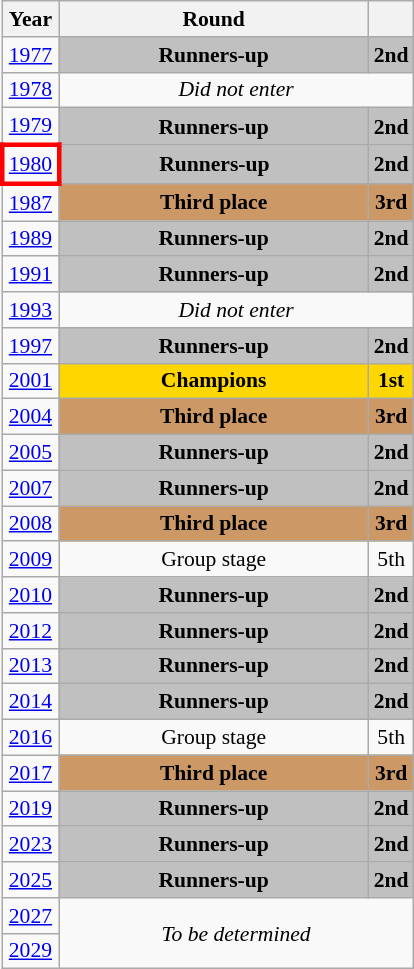<table class="wikitable" style="text-align: center; font-size:90%">
<tr>
<th>Year</th>
<th style="width:200px">Round</th>
<th></th>
</tr>
<tr>
<td><a href='#'>1977</a></td>
<td bgcolor=Silver><strong>Runners-up</strong></td>
<td bgcolor=Silver><strong>2nd</strong></td>
</tr>
<tr>
<td><a href='#'>1978</a></td>
<td colspan="2"><em>Did not enter</em></td>
</tr>
<tr>
<td><a href='#'>1979</a></td>
<td bgcolor=Silver><strong>Runners-up</strong></td>
<td bgcolor=Silver><strong>2nd</strong></td>
</tr>
<tr>
<td style="border: 3px solid red"><a href='#'>1980</a></td>
<td bgcolor=Silver><strong>Runners-up</strong></td>
<td bgcolor=Silver><strong>2nd</strong></td>
</tr>
<tr>
<td><a href='#'>1987</a></td>
<td bgcolor="cc9966"><strong>Third place</strong></td>
<td bgcolor="cc9966"><strong>3rd</strong></td>
</tr>
<tr>
<td><a href='#'>1989</a></td>
<td bgcolor=Silver><strong>Runners-up</strong></td>
<td bgcolor=Silver><strong>2nd</strong></td>
</tr>
<tr>
<td><a href='#'>1991</a></td>
<td bgcolor=Silver><strong>Runners-up</strong></td>
<td bgcolor=Silver><strong>2nd</strong></td>
</tr>
<tr>
<td><a href='#'>1993</a></td>
<td colspan="2"><em>Did not enter</em></td>
</tr>
<tr>
<td><a href='#'>1997</a></td>
<td bgcolor=Silver><strong>Runners-up</strong></td>
<td bgcolor=Silver><strong>2nd</strong></td>
</tr>
<tr>
<td><a href='#'>2001</a></td>
<td bgcolor=Gold><strong>Champions</strong></td>
<td bgcolor=Gold><strong>1st</strong></td>
</tr>
<tr>
<td><a href='#'>2004</a></td>
<td bgcolor="cc9966"><strong>Third place</strong></td>
<td bgcolor="cc9966"><strong>3rd</strong></td>
</tr>
<tr>
<td><a href='#'>2005</a></td>
<td bgcolor=Silver><strong>Runners-up</strong></td>
<td bgcolor=Silver><strong>2nd</strong></td>
</tr>
<tr>
<td><a href='#'>2007</a></td>
<td bgcolor=Silver><strong>Runners-up</strong></td>
<td bgcolor=Silver><strong>2nd</strong></td>
</tr>
<tr>
<td><a href='#'>2008</a></td>
<td bgcolor="cc9966"><strong>Third place</strong></td>
<td bgcolor="cc9966"><strong>3rd</strong></td>
</tr>
<tr>
<td><a href='#'>2009</a></td>
<td>Group stage</td>
<td>5th</td>
</tr>
<tr>
<td><a href='#'>2010</a></td>
<td bgcolor=Silver><strong>Runners-up</strong></td>
<td bgcolor=Silver><strong>2nd</strong></td>
</tr>
<tr>
<td><a href='#'>2012</a></td>
<td bgcolor=Silver><strong>Runners-up</strong></td>
<td bgcolor=Silver><strong>2nd</strong></td>
</tr>
<tr>
<td><a href='#'>2013</a></td>
<td bgcolor=Silver><strong>Runners-up</strong></td>
<td bgcolor=Silver><strong>2nd</strong></td>
</tr>
<tr>
<td><a href='#'>2014</a></td>
<td bgcolor=Silver><strong>Runners-up</strong></td>
<td bgcolor=Silver><strong>2nd</strong></td>
</tr>
<tr>
<td><a href='#'>2016</a></td>
<td>Group stage</td>
<td>5th</td>
</tr>
<tr>
<td><a href='#'>2017</a></td>
<td bgcolor="cc9966"><strong>Third place</strong></td>
<td bgcolor="cc9966"><strong>3rd</strong></td>
</tr>
<tr>
<td><a href='#'>2019</a></td>
<td bgcolor=Silver><strong>Runners-up</strong></td>
<td bgcolor=Silver><strong>2nd</strong></td>
</tr>
<tr>
<td><a href='#'>2023</a></td>
<td bgcolor=Silver><strong>Runners-up</strong></td>
<td bgcolor=Silver><strong>2nd</strong></td>
</tr>
<tr>
<td><a href='#'>2025</a></td>
<td bgcolor=Silver><strong>Runners-up</strong></td>
<td bgcolor=Silver><strong>2nd</strong></td>
</tr>
<tr>
<td><a href='#'>2027</a></td>
<td colspan="2" rowspan="2"><em>To be determined</em></td>
</tr>
<tr>
<td><a href='#'>2029</a></td>
</tr>
</table>
